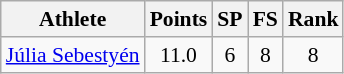<table class="wikitable" border="1" style="font-size:90%">
<tr>
<th>Athlete</th>
<th>Points</th>
<th>SP</th>
<th>FS</th>
<th>Rank</th>
</tr>
<tr align=center>
<td align=left><a href='#'>Júlia Sebestyén</a></td>
<td>11.0</td>
<td>6</td>
<td>8</td>
<td>8</td>
</tr>
</table>
